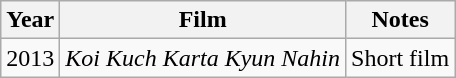<table class="wikitable">
<tr>
<th>Year</th>
<th>Film</th>
<th>Notes</th>
</tr>
<tr>
<td>2013</td>
<td><em>Koi Kuch Karta Kyun Nahin</em></td>
<td>Short film</td>
</tr>
</table>
